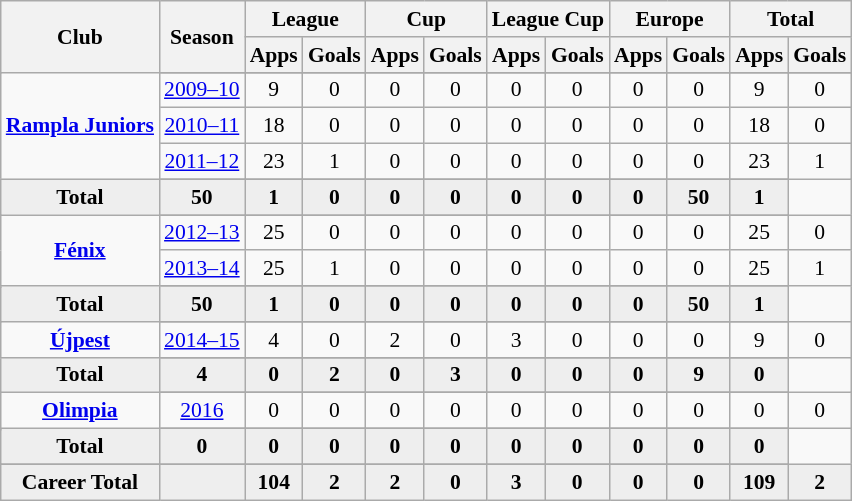<table class="wikitable" style="font-size:90%; text-align: center;">
<tr>
<th rowspan="2">Club</th>
<th rowspan="2">Season</th>
<th colspan="2">League</th>
<th colspan="2">Cup</th>
<th colspan="2">League Cup</th>
<th colspan="2">Europe</th>
<th colspan="2">Total</th>
</tr>
<tr>
<th>Apps</th>
<th>Goals</th>
<th>Apps</th>
<th>Goals</th>
<th>Apps</th>
<th>Goals</th>
<th>Apps</th>
<th>Goals</th>
<th>Apps</th>
<th>Goals</th>
</tr>
<tr ||-||-||-|->
<td rowspan="5" valign="center"><strong><a href='#'>Rampla Juniors</a></strong></td>
</tr>
<tr>
<td><a href='#'>2009–10</a></td>
<td>9</td>
<td>0</td>
<td>0</td>
<td>0</td>
<td>0</td>
<td>0</td>
<td>0</td>
<td>0</td>
<td>9</td>
<td>0</td>
</tr>
<tr>
<td><a href='#'>2010–11</a></td>
<td>18</td>
<td>0</td>
<td>0</td>
<td>0</td>
<td>0</td>
<td>0</td>
<td>0</td>
<td>0</td>
<td>18</td>
<td>0</td>
</tr>
<tr>
<td><a href='#'>2011–12</a></td>
<td>23</td>
<td>1</td>
<td>0</td>
<td>0</td>
<td>0</td>
<td>0</td>
<td>0</td>
<td>0</td>
<td>23</td>
<td>1</td>
</tr>
<tr>
</tr>
<tr style="font-weight:bold; background-color:#eeeeee;">
<td>Total</td>
<td>50</td>
<td>1</td>
<td>0</td>
<td>0</td>
<td>0</td>
<td>0</td>
<td>0</td>
<td>0</td>
<td>50</td>
<td>1</td>
</tr>
<tr>
<td rowspan="4" valign="center"><strong><a href='#'>Fénix</a></strong></td>
</tr>
<tr>
<td><a href='#'>2012–13</a></td>
<td>25</td>
<td>0</td>
<td>0</td>
<td>0</td>
<td>0</td>
<td>0</td>
<td>0</td>
<td>0</td>
<td>25</td>
<td>0</td>
</tr>
<tr>
<td><a href='#'>2013–14</a></td>
<td>25</td>
<td>1</td>
<td>0</td>
<td>0</td>
<td>0</td>
<td>0</td>
<td>0</td>
<td>0</td>
<td>25</td>
<td>1</td>
</tr>
<tr>
</tr>
<tr style="font-weight:bold; background-color:#eeeeee;">
<td>Total</td>
<td>50</td>
<td>1</td>
<td>0</td>
<td>0</td>
<td>0</td>
<td>0</td>
<td>0</td>
<td>0</td>
<td>50</td>
<td>1</td>
</tr>
<tr>
<td rowspan="3" valign="center"><strong><a href='#'>Újpest</a></strong></td>
</tr>
<tr>
<td><a href='#'>2014–15</a></td>
<td>4</td>
<td>0</td>
<td>2</td>
<td>0</td>
<td>3</td>
<td>0</td>
<td>0</td>
<td>0</td>
<td>9</td>
<td>0</td>
</tr>
<tr>
</tr>
<tr style="font-weight:bold; background-color:#eeeeee;">
<td>Total</td>
<td>4</td>
<td>0</td>
<td>2</td>
<td>0</td>
<td>3</td>
<td>0</td>
<td>0</td>
<td>0</td>
<td>9</td>
<td>0</td>
</tr>
<tr>
<td rowspan="3" valign="center"><strong><a href='#'>Olimpia</a></strong></td>
</tr>
<tr>
<td><a href='#'>2016</a></td>
<td>0</td>
<td>0</td>
<td>0</td>
<td>0</td>
<td>0</td>
<td>0</td>
<td>0</td>
<td>0</td>
<td>0</td>
<td>0</td>
</tr>
<tr>
</tr>
<tr style="font-weight:bold; background-color:#eeeeee;">
<td>Total</td>
<td>0</td>
<td>0</td>
<td>0</td>
<td>0</td>
<td>0</td>
<td>0</td>
<td>0</td>
<td>0</td>
<td>0</td>
<td>0</td>
</tr>
<tr>
</tr>
<tr style="font-weight:bold; background-color:#eeeeee;">
<td rowspan="2" valign="top"><strong>Career Total</strong></td>
<td></td>
<td><strong>104</strong></td>
<td><strong>2</strong></td>
<td><strong>2</strong></td>
<td><strong>0</strong></td>
<td><strong>3</strong></td>
<td><strong>0</strong></td>
<td><strong>0</strong></td>
<td><strong>0</strong></td>
<td><strong>109</strong></td>
<td><strong>2</strong></td>
</tr>
</table>
